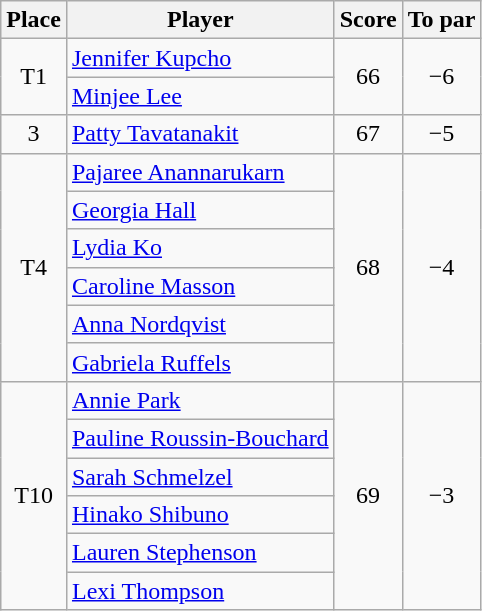<table class="wikitable">
<tr>
<th>Place</th>
<th>Player</th>
<th>Score</th>
<th>To par</th>
</tr>
<tr>
<td rowspan=2 align=center>T1</td>
<td> <a href='#'>Jennifer Kupcho</a></td>
<td rowspan=2 align=center>66</td>
<td rowspan=2 align=center>−6</td>
</tr>
<tr>
<td> <a href='#'>Minjee Lee</a></td>
</tr>
<tr>
<td align=center>3</td>
<td> <a href='#'>Patty Tavatanakit</a></td>
<td align=center>67</td>
<td align=center>−5</td>
</tr>
<tr>
<td rowspan=6 align=center>T4</td>
<td> <a href='#'>Pajaree Anannarukarn</a></td>
<td rowspan=6 align=center>68</td>
<td rowspan=6 align=center>−4</td>
</tr>
<tr>
<td> <a href='#'>Georgia Hall</a></td>
</tr>
<tr>
<td> <a href='#'>Lydia Ko</a></td>
</tr>
<tr>
<td> <a href='#'>Caroline Masson</a></td>
</tr>
<tr>
<td> <a href='#'>Anna Nordqvist</a></td>
</tr>
<tr>
<td> <a href='#'>Gabriela Ruffels</a></td>
</tr>
<tr>
<td rowspan=6 align=center>T10</td>
<td> <a href='#'>Annie Park</a></td>
<td rowspan=6 align=center>69</td>
<td rowspan=6 align=center>−3</td>
</tr>
<tr>
<td> <a href='#'>Pauline Roussin-Bouchard</a></td>
</tr>
<tr>
<td> <a href='#'>Sarah Schmelzel</a></td>
</tr>
<tr>
<td> <a href='#'>Hinako Shibuno</a></td>
</tr>
<tr>
<td> <a href='#'>Lauren Stephenson</a></td>
</tr>
<tr>
<td> <a href='#'>Lexi Thompson</a></td>
</tr>
</table>
